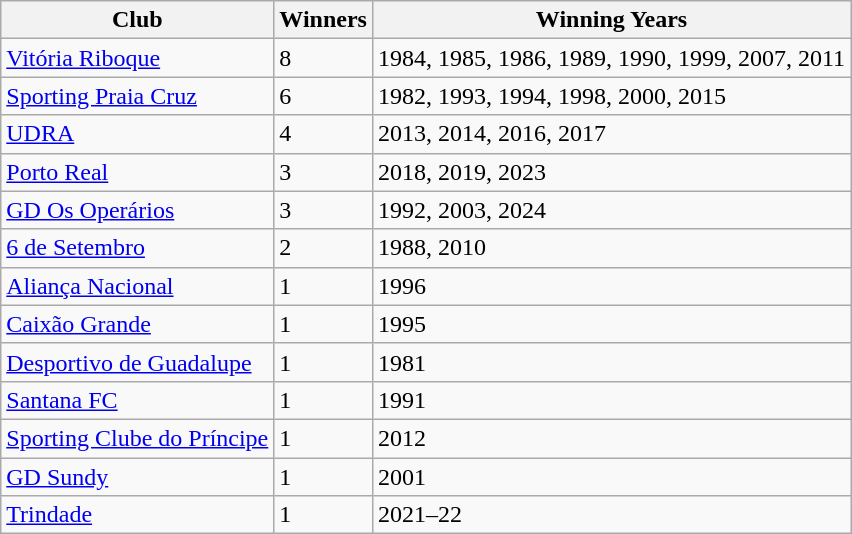<table class="wikitable">
<tr>
<th>Club</th>
<th>Winners</th>
<th>Winning Years</th>
</tr>
<tr>
<td><a href='#'>Vitória Riboque</a></td>
<td>8</td>
<td>1984, 1985, 1986, 1989, 1990, 1999, 2007, 2011</td>
</tr>
<tr>
<td><a href='#'>Sporting Praia Cruz</a></td>
<td>6</td>
<td>1982, 1993, 1994, 1998, 2000, 2015</td>
</tr>
<tr>
<td><a href='#'>UDRA</a></td>
<td>4</td>
<td>2013, 2014, 2016, 2017</td>
</tr>
<tr>
<td><a href='#'>Porto Real</a></td>
<td>3</td>
<td>2018, 2019, 2023</td>
</tr>
<tr>
<td><a href='#'>GD Os Operários</a></td>
<td>3</td>
<td>1992, 2003, 2024</td>
</tr>
<tr>
<td><a href='#'>6 de Setembro</a></td>
<td>2</td>
<td>1988, 2010</td>
</tr>
<tr>
<td><a href='#'>Aliança Nacional</a></td>
<td>1</td>
<td>1996</td>
</tr>
<tr>
<td><a href='#'>Caixão Grande</a></td>
<td>1</td>
<td>1995</td>
</tr>
<tr>
<td><a href='#'>Desportivo de Guadalupe</a></td>
<td>1</td>
<td>1981</td>
</tr>
<tr>
<td><a href='#'>Santana FC</a></td>
<td>1</td>
<td>1991</td>
</tr>
<tr>
<td><a href='#'>Sporting Clube do Príncipe</a></td>
<td>1</td>
<td>2012</td>
</tr>
<tr>
<td><a href='#'>GD Sundy</a></td>
<td>1</td>
<td>2001</td>
</tr>
<tr>
<td><a href='#'>Trindade</a></td>
<td>1</td>
<td>2021–22</td>
</tr>
</table>
